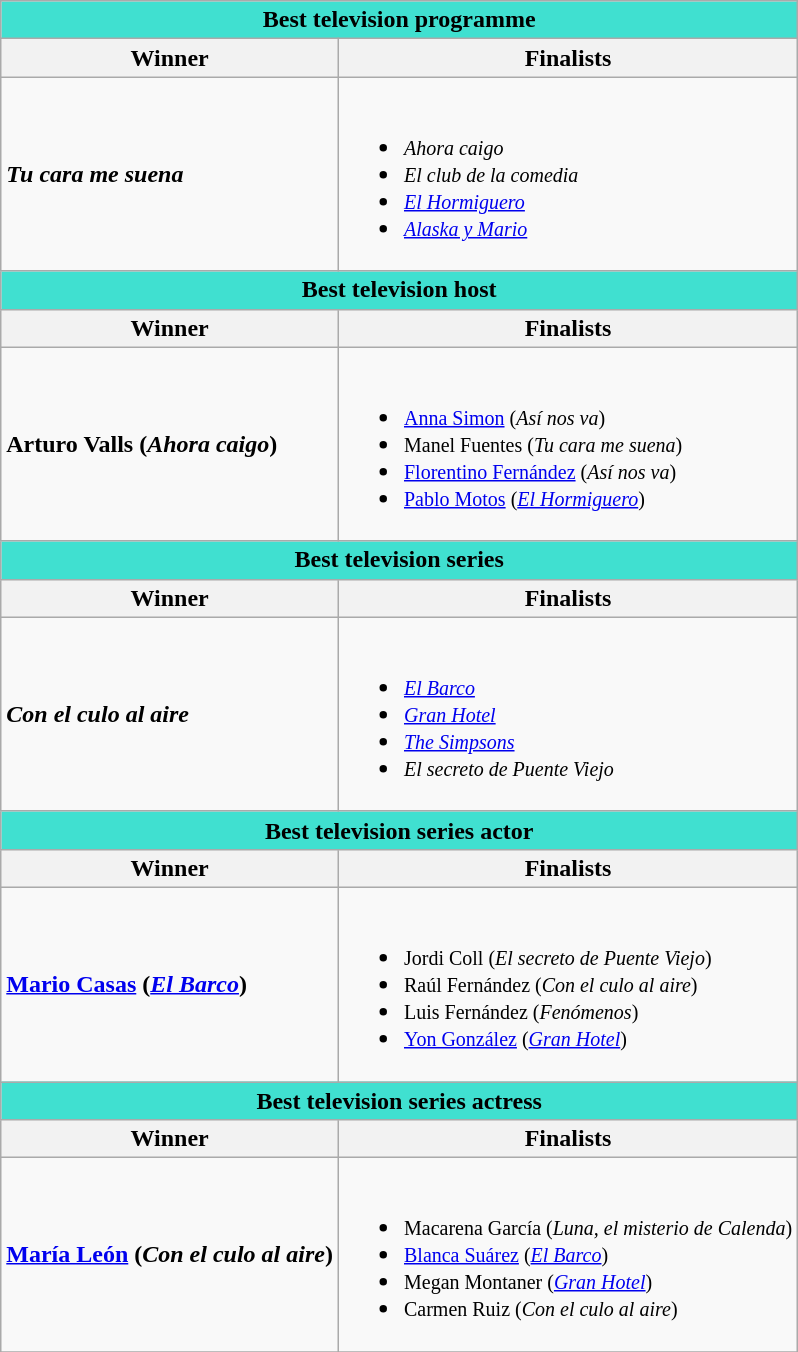<table class="wikitable">
<tr>
<td colspan="2" bgcolor=Turquoise align=center><strong>Best television programme</strong></td>
</tr>
<tr>
<th>Winner</th>
<th>Finalists</th>
</tr>
<tr>
<td><strong><em>Tu cara me suena</em></strong></td>
<td><br><ul><li><small><em>Ahora caigo</em></small></li><li><small><em>El club de la comedia</em></small></li><li><small><em><a href='#'>El Hormiguero</a></em></small></li><li><small><em><a href='#'>Alaska y Mario</a></em></small></li></ul></td>
</tr>
<tr>
<td colspan="2" bgcolor=Turquoise align=center><strong>Best television host</strong></td>
</tr>
<tr>
<th>Winner</th>
<th>Finalists</th>
</tr>
<tr>
<td><strong>Arturo Valls (<em>Ahora caigo</em>)</strong></td>
<td><br><ul><li><small><a href='#'>Anna Simon</a> (<em>Así nos va</em>)</small></li><li><small>Manel Fuentes (<em>Tu cara me suena</em>)</small></li><li><small><a href='#'>Florentino Fernández</a> (<em>Así nos va</em>)</small></li><li><small><a href='#'>Pablo Motos</a> (<em><a href='#'>El Hormiguero</a></em>)</small></li></ul></td>
</tr>
<tr>
<td colspan="2" bgcolor=Turquoise align=center><strong>Best television series</strong></td>
</tr>
<tr>
<th>Winner</th>
<th>Finalists</th>
</tr>
<tr>
<td><strong><em>Con el culo al aire</em></strong></td>
<td><br><ul><li><small><em><a href='#'>El Barco</a></em></small></li><li><small><em><a href='#'>Gran Hotel</a></em></small></li><li><small><em><a href='#'>The Simpsons</a></em></small></li><li><small><em>El secreto de Puente Viejo</em></small></li></ul></td>
</tr>
<tr>
<td colspan="2" bgcolor=Turquoise align=center><strong>Best television series actor</strong></td>
</tr>
<tr>
<th>Winner</th>
<th>Finalists</th>
</tr>
<tr>
<td><strong><a href='#'>Mario Casas</a> (<em><a href='#'>El Barco</a></em>)</strong></td>
<td><br><ul><li><small>Jordi Coll (<em>El secreto de Puente Viejo</em>)</small></li><li><small>Raúl Fernández (<em>Con el culo al aire</em>)</small></li><li><small>Luis Fernández (<em>Fenómenos</em>)</small></li><li><small><a href='#'>Yon González</a> (<em><a href='#'>Gran Hotel</a></em>)</small></li></ul></td>
</tr>
<tr>
<td colspan="2" bgcolor=Turquoise align=center><strong>Best television series actress</strong></td>
</tr>
<tr>
<th>Winner</th>
<th>Finalists</th>
</tr>
<tr>
<td><strong><a href='#'>María León</a> (<em>Con el culo al aire</em>)</strong></td>
<td><br><ul><li><small>Macarena García (<em>Luna, el misterio de Calenda</em>)</small></li><li><small><a href='#'>Blanca Suárez</a> (<em><a href='#'>El Barco</a></em>)</small></li><li><small>Megan Montaner (<em><a href='#'>Gran Hotel</a></em>)</small></li><li><small>Carmen Ruiz (<em>Con el culo al aire</em>)</small></li></ul></td>
</tr>
<tr>
</tr>
</table>
